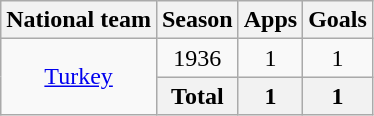<table class="wikitable" style="text-align: center;">
<tr>
<th>National team</th>
<th>Season</th>
<th>Apps</th>
<th>Goals</th>
</tr>
<tr>
<td rowspan="2"><a href='#'>Turkey</a></td>
<td>1936</td>
<td>1</td>
<td>1</td>
</tr>
<tr>
<th colspan="1">Total</th>
<th>1</th>
<th>1</th>
</tr>
</table>
